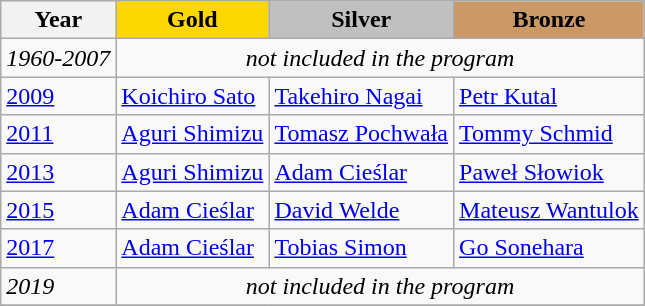<table class="wikitable">
<tr>
<th>Year</th>
<td align=center bgcolor=gold><strong>Gold</strong></td>
<td align=center bgcolor=silver><strong>Silver</strong></td>
<td align=center bgcolor=cc9966><strong>Bronze</strong></td>
</tr>
<tr>
<td><em>1960-2007</em></td>
<td colspan=3 align=center><em>not included in the program</em></td>
</tr>
<tr>
<td><a href='#'>2009</a></td>
<td> <a href='#'>Koichiro Sato</a></td>
<td> <a href='#'>Takehiro Nagai</a></td>
<td> <a href='#'>Petr Kutal</a></td>
</tr>
<tr>
<td><a href='#'>2011</a></td>
<td> <a href='#'>Aguri Shimizu</a></td>
<td> <a href='#'>Tomasz Pochwała</a></td>
<td> <a href='#'>Tommy Schmid</a></td>
</tr>
<tr>
<td><a href='#'>2013</a></td>
<td> <a href='#'>Aguri Shimizu</a></td>
<td> <a href='#'>Adam Cieślar</a></td>
<td> <a href='#'>Paweł Słowiok</a></td>
</tr>
<tr>
<td><a href='#'>2015</a></td>
<td> <a href='#'>Adam Cieślar</a></td>
<td> <a href='#'>David Welde</a></td>
<td> <a href='#'>Mateusz Wantulok</a></td>
</tr>
<tr>
<td><a href='#'>2017</a></td>
<td> <a href='#'>Adam Cieślar</a></td>
<td> <a href='#'>Tobias Simon</a></td>
<td> <a href='#'>Go Sonehara</a></td>
</tr>
<tr>
<td><em>2019</em></td>
<td colspan=3 align=center><em>not included in the program</em></td>
</tr>
<tr>
</tr>
</table>
